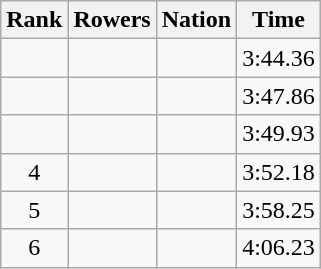<table class="wikitable sortable" style="text-align:center">
<tr>
<th>Rank</th>
<th>Rowers</th>
<th>Nation</th>
<th>Time</th>
</tr>
<tr>
<td></td>
<td align=left data-sort-value="Otsetova, Svetla"></td>
<td align=left></td>
<td>3:44.36</td>
</tr>
<tr>
<td></td>
<td align=left data-sort-value="Boesler, Petra"></td>
<td align=left></td>
<td>3:47.86</td>
</tr>
<tr>
<td></td>
<td align=left data-sort-value="Kaminskaitė, Eleonora"></td>
<td align=left></td>
<td>3:49.93</td>
</tr>
<tr>
<td>4</td>
<td align=left data-sort-value="Brechan, Ingun"></td>
<td align=left></td>
<td>3:52.18</td>
</tr>
<tr>
<td>5</td>
<td align=left data-sort-value="Braceland, Diane"></td>
<td align=left></td>
<td>3:58.25</td>
</tr>
<tr>
<td>6</td>
<td align=left data-sort-value="Cameron, Bev"></td>
<td align=left></td>
<td>4:06.23</td>
</tr>
</table>
